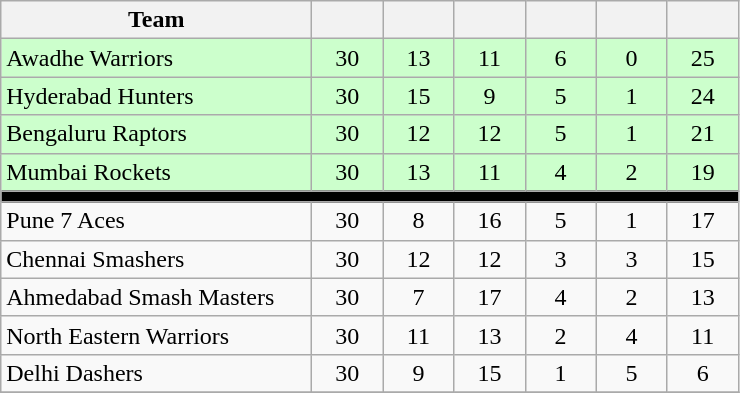<table class="wikitable" style="text-align: center;">
<tr>
<th style="width: 200px;">Team</th>
<th style="width: 40px;"></th>
<th style="width: 40px;"></th>
<th style="width: 40px;"></th>
<th style="width: 40px;"></th>
<th style="width: 40px;"></th>
<th style="width: 40px;"></th>
</tr>
<tr style="background:#cfc">
<td style="text-align: left;">Awadhe Warriors</td>
<td>30</td>
<td>13</td>
<td>11</td>
<td>6</td>
<td>0</td>
<td>25</td>
</tr>
<tr style="background:#cfc">
<td style="text-align: left;">Hyderabad Hunters</td>
<td>30</td>
<td>15</td>
<td>9</td>
<td>5</td>
<td>1</td>
<td>24</td>
</tr>
<tr style="background:#cfc">
<td style="text-align: left;">Bengaluru Raptors</td>
<td>30</td>
<td>12</td>
<td>12</td>
<td>5</td>
<td>1</td>
<td>21</td>
</tr>
<tr style="background:#cfc">
<td style="text-align: left;">Mumbai Rockets</td>
<td>30</td>
<td>13</td>
<td>11</td>
<td>4</td>
<td>2</td>
<td>19</td>
</tr>
<tr>
<td colspan="7" style="background:black;"></td>
</tr>
<tr>
<td style="text-align: left;">Pune 7 Aces</td>
<td>30</td>
<td>8</td>
<td>16</td>
<td>5</td>
<td>1</td>
<td>17</td>
</tr>
<tr>
<td style="text-align: left;">Chennai Smashers</td>
<td>30</td>
<td>12</td>
<td>12</td>
<td>3</td>
<td>3</td>
<td>15</td>
</tr>
<tr>
<td style="text-align: left;">Ahmedabad Smash Masters</td>
<td>30</td>
<td>7</td>
<td>17</td>
<td>4</td>
<td>2</td>
<td>13</td>
</tr>
<tr>
<td style="text-align: left;">North Eastern Warriors</td>
<td>30</td>
<td>11</td>
<td>13</td>
<td>2</td>
<td>4</td>
<td>11</td>
</tr>
<tr>
<td style="text-align: left;">Delhi Dashers</td>
<td>30</td>
<td>9</td>
<td>15</td>
<td>1</td>
<td>5</td>
<td>6</td>
</tr>
<tr>
</tr>
</table>
